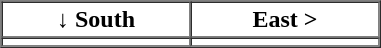<table border="1" cellpadding="2" cellspacing="0">
<tr>
<th>↓ South</th>
<th>East ></th>
</tr>
<tr>
<td align="center" width="120pt"></td>
<td align="center" width="120pt"></td>
</tr>
<tr>
</tr>
</table>
